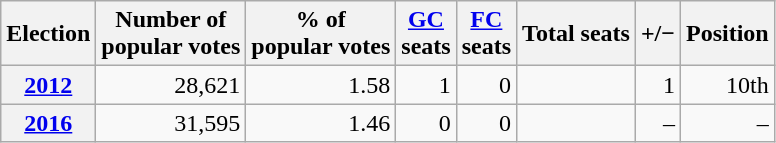<table class="wikitable" style="text-align: right;">
<tr align = "center">
<th><strong>Election</strong></th>
<th>Number of<br>popular votes</th>
<th>% of<br>popular votes</th>
<th><a href='#'>GC</a><br>seats</th>
<th><a href='#'>FC</a><br>seats</th>
<th>Total seats</th>
<th>+/−</th>
<th>Position</th>
</tr>
<tr>
<th><a href='#'>2012</a></th>
<td>28,621</td>
<td>1.58</td>
<td>1</td>
<td>0</td>
<td></td>
<td>1</td>
<td>10th</td>
</tr>
<tr>
<th><a href='#'>2016</a></th>
<td>31,595</td>
<td>1.46</td>
<td>0</td>
<td>0</td>
<td></td>
<td>–</td>
<td>–</td>
</tr>
</table>
